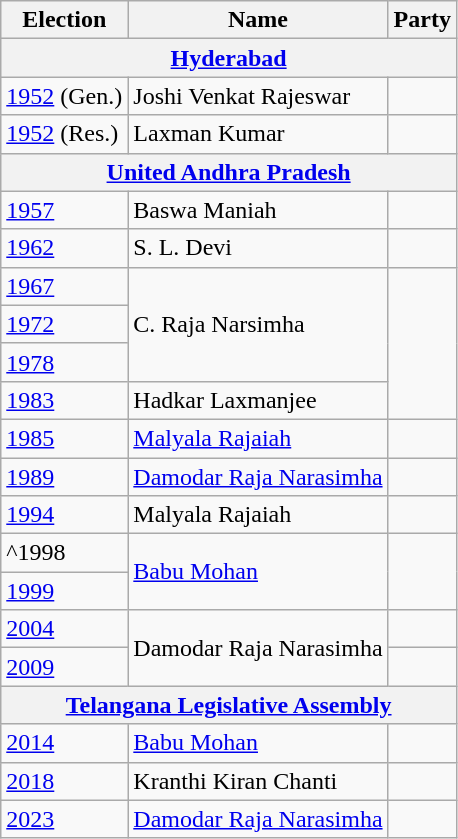<table class="wikitable sortable">
<tr>
<th>Election</th>
<th>Name</th>
<th colspan=2>Party</th>
</tr>
<tr>
<th colspan=4><a href='#'>Hyderabad</a></th>
</tr>
<tr>
<td><a href='#'>1952</a> (Gen.)</td>
<td>Joshi Venkat Rajeswar</td>
<td></td>
</tr>
<tr>
<td><a href='#'>1952</a> (Res.)</td>
<td>Laxman Kumar</td>
</tr>
<tr>
<th colspan=4><a href='#'>United Andhra Pradesh</a></th>
</tr>
<tr>
<td><a href='#'>1957</a></td>
<td>Baswa Maniah</td>
<td></td>
</tr>
<tr>
<td><a href='#'>1962</a></td>
<td>S. L. Devi</td>
<td></td>
</tr>
<tr>
<td><a href='#'>1967</a></td>
<td rowspan=3>C. Raja Narsimha</td>
</tr>
<tr>
<td><a href='#'>1972</a></td>
</tr>
<tr>
<td><a href='#'>1978</a></td>
</tr>
<tr>
<td><a href='#'>1983</a></td>
<td>Hadkar Laxmanjee</td>
</tr>
<tr>
<td><a href='#'>1985</a></td>
<td><a href='#'>Malyala Rajaiah</a></td>
<td></td>
</tr>
<tr>
<td><a href='#'>1989</a></td>
<td><a href='#'>Damodar Raja Narasimha</a></td>
<td></td>
</tr>
<tr>
<td><a href='#'>1994</a></td>
<td>Malyala Rajaiah</td>
<td></td>
</tr>
<tr>
<td>^1998</td>
<td rowspan=2><a href='#'>Babu Mohan</a></td>
</tr>
<tr>
<td><a href='#'>1999</a></td>
</tr>
<tr>
<td><a href='#'>2004</a></td>
<td rowspan=2>Damodar Raja Narasimha</td>
<td></td>
</tr>
<tr>
<td><a href='#'>2009</a></td>
</tr>
<tr>
<th colspan=4><a href='#'>Telangana Legislative Assembly</a></th>
</tr>
<tr>
<td><a href='#'>2014</a></td>
<td><a href='#'>Babu Mohan</a></td>
<td></td>
</tr>
<tr>
<td><a href='#'>2018</a></td>
<td>Kranthi Kiran Chanti</td>
</tr>
<tr>
<td><a href='#'>2023</a></td>
<td><a href='#'>Damodar Raja Narasimha</a></td>
<td></td>
</tr>
</table>
